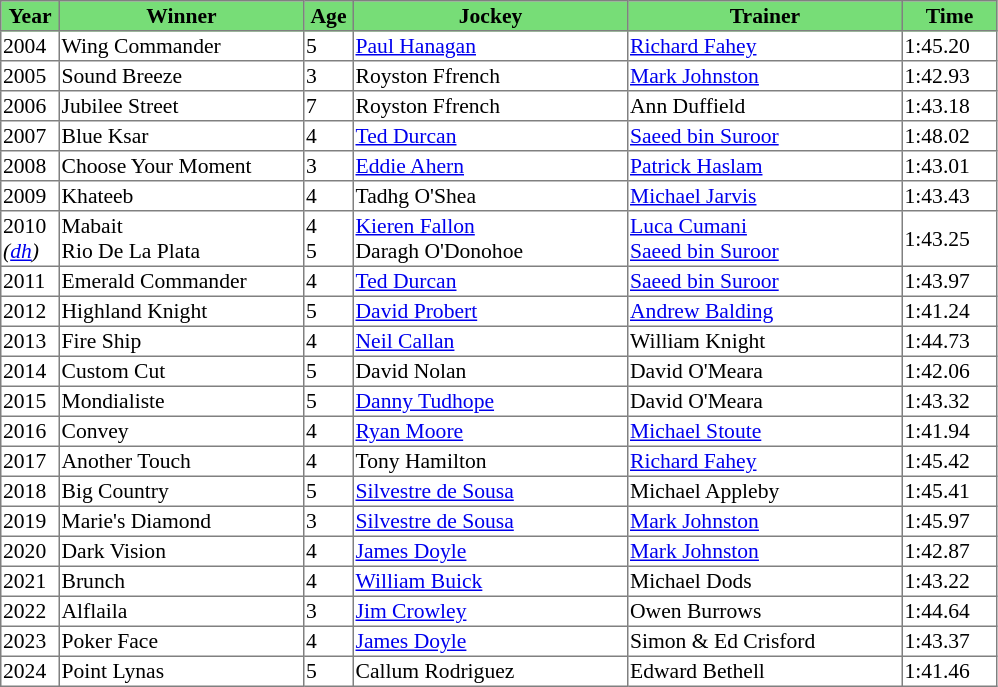<table class = "sortable" | border="1" style="border-collapse: collapse; font-size:90%">
<tr bgcolor="#77dd77" align="center">
<th style="width:36px"><strong>Year</strong></th>
<th style="width:160px"><strong>Winner</strong></th>
<th style="width:30px"><strong>Age</strong></th>
<th style="width:180px"><strong>Jockey</strong></th>
<th style="width:180px"><strong>Trainer</strong></th>
<th style="width:60px"><strong>Time</strong></th>
</tr>
<tr>
<td>2004</td>
<td>Wing Commander</td>
<td>5</td>
<td><a href='#'>Paul Hanagan</a></td>
<td><a href='#'>Richard Fahey</a></td>
<td>1:45.20</td>
</tr>
<tr>
<td>2005</td>
<td>Sound Breeze</td>
<td>3</td>
<td>Royston Ffrench</td>
<td><a href='#'>Mark Johnston</a></td>
<td>1:42.93</td>
</tr>
<tr>
<td>2006</td>
<td>Jubilee Street</td>
<td>7</td>
<td>Royston Ffrench</td>
<td>Ann Duffield</td>
<td>1:43.18</td>
</tr>
<tr>
<td>2007</td>
<td>Blue Ksar</td>
<td>4</td>
<td><a href='#'>Ted Durcan</a></td>
<td><a href='#'>Saeed bin Suroor</a></td>
<td>1:48.02</td>
</tr>
<tr>
<td>2008</td>
<td>Choose Your Moment</td>
<td>3</td>
<td><a href='#'>Eddie Ahern</a></td>
<td><a href='#'>Patrick Haslam</a></td>
<td>1:43.01</td>
</tr>
<tr>
<td>2009</td>
<td>Khateeb</td>
<td>4</td>
<td>Tadhg O'Shea</td>
<td><a href='#'>Michael Jarvis</a></td>
<td>1:43.43</td>
</tr>
<tr>
<td>2010<br><em>(<a href='#'>dh</a>)</em></td>
<td>Mabait<br>Rio De La Plata</td>
<td>4<br>5</td>
<td><a href='#'>Kieren Fallon</a><br>Daragh O'Donohoe</td>
<td><a href='#'>Luca Cumani</a><br><a href='#'>Saeed bin Suroor</a></td>
<td>1:43.25</td>
</tr>
<tr>
<td>2011</td>
<td>Emerald Commander</td>
<td>4</td>
<td><a href='#'>Ted Durcan</a></td>
<td><a href='#'>Saeed bin Suroor</a></td>
<td>1:43.97</td>
</tr>
<tr>
<td>2012</td>
<td>Highland Knight</td>
<td>5</td>
<td><a href='#'>David Probert</a></td>
<td><a href='#'>Andrew Balding</a></td>
<td>1:41.24</td>
</tr>
<tr>
<td>2013</td>
<td>Fire Ship</td>
<td>4</td>
<td><a href='#'>Neil Callan</a></td>
<td>William Knight</td>
<td>1:44.73</td>
</tr>
<tr>
<td>2014</td>
<td>Custom Cut</td>
<td>5</td>
<td>David Nolan</td>
<td>David O'Meara</td>
<td>1:42.06</td>
</tr>
<tr>
<td>2015</td>
<td>Mondialiste</td>
<td>5</td>
<td><a href='#'>Danny Tudhope</a></td>
<td>David O'Meara</td>
<td>1:43.32</td>
</tr>
<tr>
<td>2016</td>
<td>Convey</td>
<td>4</td>
<td><a href='#'>Ryan Moore</a></td>
<td><a href='#'>Michael Stoute</a></td>
<td>1:41.94</td>
</tr>
<tr>
<td>2017</td>
<td>Another Touch</td>
<td>4</td>
<td>Tony Hamilton</td>
<td><a href='#'>Richard Fahey</a></td>
<td>1:45.42</td>
</tr>
<tr>
<td>2018</td>
<td>Big Country</td>
<td>5</td>
<td><a href='#'>Silvestre de Sousa</a></td>
<td>Michael Appleby</td>
<td>1:45.41</td>
</tr>
<tr>
<td>2019</td>
<td>Marie's Diamond</td>
<td>3</td>
<td><a href='#'>Silvestre de Sousa</a></td>
<td><a href='#'>Mark Johnston</a></td>
<td>1:45.97</td>
</tr>
<tr>
<td>2020</td>
<td>Dark Vision</td>
<td>4</td>
<td><a href='#'>James Doyle</a></td>
<td><a href='#'>Mark Johnston</a></td>
<td>1:42.87</td>
</tr>
<tr>
<td>2021</td>
<td>Brunch</td>
<td>4</td>
<td><a href='#'>William Buick</a></td>
<td>Michael Dods</td>
<td>1:43.22</td>
</tr>
<tr>
<td>2022</td>
<td>Alflaila</td>
<td>3</td>
<td><a href='#'>Jim Crowley</a></td>
<td>Owen Burrows</td>
<td>1:44.64</td>
</tr>
<tr>
<td>2023</td>
<td>Poker Face</td>
<td>4</td>
<td><a href='#'>James Doyle</a></td>
<td>Simon & Ed Crisford</td>
<td>1:43.37</td>
</tr>
<tr>
<td>2024</td>
<td>Point Lynas</td>
<td>5</td>
<td>Callum Rodriguez</td>
<td>Edward Bethell</td>
<td>1:41.46</td>
</tr>
</table>
